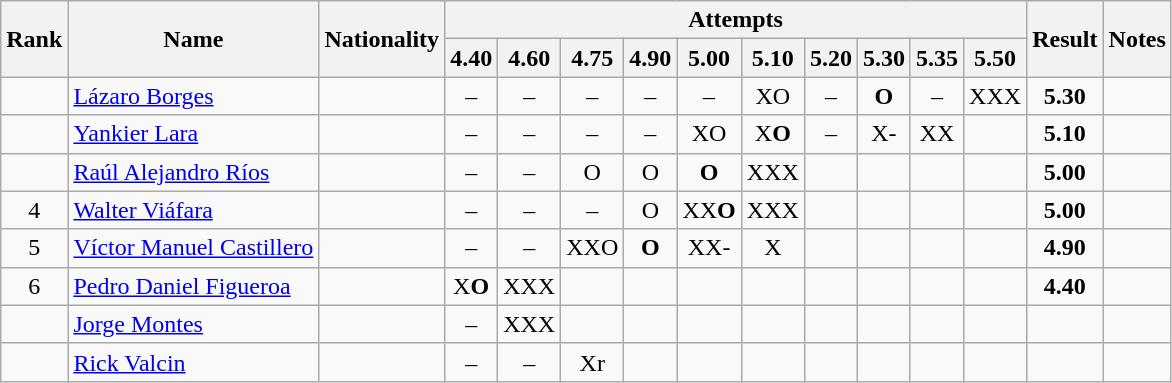<table class="wikitable sortable" style="text-align:center">
<tr>
<th rowspan=2>Rank</th>
<th rowspan=2>Name</th>
<th rowspan=2>Nationality</th>
<th colspan=10>Attempts</th>
<th rowspan=2>Result</th>
<th rowspan=2>Notes</th>
</tr>
<tr>
<th>4.40</th>
<th>4.60</th>
<th>4.75</th>
<th>4.90</th>
<th>5.00</th>
<th>5.10</th>
<th>5.20</th>
<th>5.30</th>
<th>5.35</th>
<th>5.50</th>
</tr>
<tr>
<td></td>
<td align=left><a href='#'>Lázaro Borges</a></td>
<td align=left></td>
<td>–</td>
<td>–</td>
<td>–</td>
<td>–</td>
<td>–</td>
<td>XO</td>
<td>–</td>
<td><strong>O</strong></td>
<td>–</td>
<td>XXX</td>
<td><strong>5.30</strong></td>
<td></td>
</tr>
<tr>
<td></td>
<td align=left><a href='#'>Yankier Lara</a></td>
<td align=left></td>
<td>–</td>
<td>–</td>
<td>–</td>
<td>–</td>
<td>XO</td>
<td>X<strong>O</strong></td>
<td>–</td>
<td>X-</td>
<td>XX</td>
<td></td>
<td><strong>5.10</strong></td>
<td></td>
</tr>
<tr>
<td></td>
<td align=left><a href='#'>Raúl Alejandro Ríos</a></td>
<td align=left></td>
<td>–</td>
<td>–</td>
<td>O</td>
<td>O</td>
<td><strong>O</strong></td>
<td>XXX</td>
<td></td>
<td></td>
<td></td>
<td></td>
<td><strong>5.00</strong></td>
<td></td>
</tr>
<tr>
<td>4</td>
<td align=left><a href='#'>Walter Viáfara</a></td>
<td align=left></td>
<td>–</td>
<td>–</td>
<td>–</td>
<td>O</td>
<td>XX<strong>O</strong></td>
<td>XXX</td>
<td></td>
<td></td>
<td></td>
<td></td>
<td><strong>5.00</strong></td>
<td></td>
</tr>
<tr>
<td>5</td>
<td align=left><a href='#'>Víctor Manuel Castillero</a></td>
<td align=left></td>
<td>–</td>
<td>–</td>
<td>XXO</td>
<td><strong>O</strong></td>
<td>XX-</td>
<td>X</td>
<td></td>
<td></td>
<td></td>
<td></td>
<td><strong>4.90</strong></td>
<td></td>
</tr>
<tr>
<td>6</td>
<td align=left><a href='#'>Pedro Daniel Figueroa</a></td>
<td align=left></td>
<td>X<strong>O</strong></td>
<td>XXX</td>
<td></td>
<td></td>
<td></td>
<td></td>
<td></td>
<td></td>
<td></td>
<td></td>
<td><strong>4.40</strong></td>
<td></td>
</tr>
<tr>
<td></td>
<td align=left><a href='#'>Jorge Montes</a></td>
<td align=left></td>
<td>–</td>
<td>XXX</td>
<td></td>
<td></td>
<td></td>
<td></td>
<td></td>
<td></td>
<td></td>
<td></td>
<td><strong></strong></td>
<td></td>
</tr>
<tr>
<td></td>
<td align=left><a href='#'>Rick Valcin</a></td>
<td align=left></td>
<td>–</td>
<td>–</td>
<td>Xr</td>
<td></td>
<td></td>
<td></td>
<td></td>
<td></td>
<td></td>
<td></td>
<td><strong></strong></td>
<td></td>
</tr>
</table>
